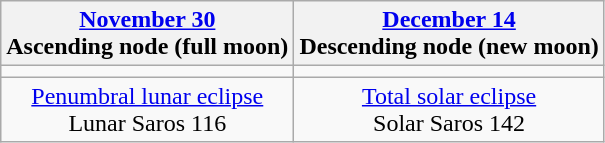<table class="wikitable">
<tr>
<th><a href='#'>November 30</a><br>Ascending node (full moon)<br></th>
<th><a href='#'>December 14</a><br>Descending node (new moon)<br></th>
</tr>
<tr>
<td></td>
<td></td>
</tr>
<tr align=center>
<td><a href='#'>Penumbral lunar eclipse</a><br>Lunar Saros 116</td>
<td><a href='#'>Total solar eclipse</a><br>Solar Saros 142</td>
</tr>
</table>
